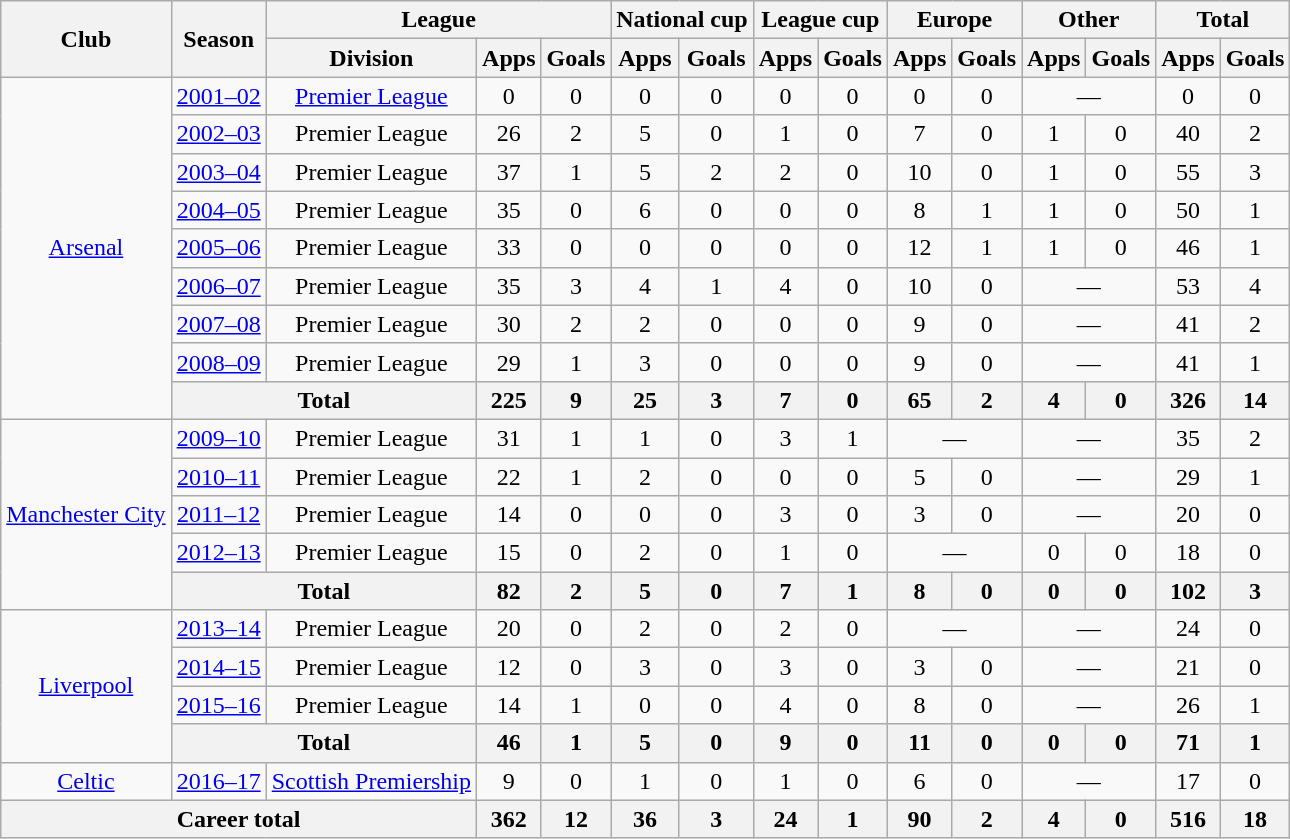<table class=wikitable style=text-align:center>
<tr>
<th rowspan="2">Club</th>
<th rowspan="2">Season</th>
<th colspan="3">League</th>
<th colspan="2">National cup</th>
<th colspan="2">League cup</th>
<th colspan="2">Europe</th>
<th colspan="2">Other</th>
<th colspan="2">Total</th>
</tr>
<tr>
<th>Division</th>
<th>Apps</th>
<th>Goals</th>
<th>Apps</th>
<th>Goals</th>
<th>Apps</th>
<th>Goals</th>
<th>Apps</th>
<th>Goals</th>
<th>Apps</th>
<th>Goals</th>
<th>Apps</th>
<th>Goals</th>
</tr>
<tr>
<td rowspan="9"><a href='#'>Arsenal</a></td>
<td><a href='#'>2001–02</a></td>
<td><a href='#'>Premier League</a></td>
<td>0</td>
<td>0</td>
<td>0</td>
<td>0</td>
<td>0</td>
<td>0</td>
<td>0</td>
<td>0</td>
<td colspan="2">—</td>
<td>0</td>
<td>0</td>
</tr>
<tr>
<td><a href='#'>2002–03</a></td>
<td>Premier League</td>
<td>26</td>
<td>2</td>
<td>5</td>
<td>0</td>
<td>1</td>
<td>0</td>
<td>7</td>
<td>0</td>
<td>1</td>
<td>0</td>
<td>40</td>
<td>2</td>
</tr>
<tr>
<td><a href='#'>2003–04</a></td>
<td>Premier League</td>
<td>37</td>
<td>1</td>
<td>5</td>
<td>2</td>
<td>2</td>
<td>0</td>
<td>10</td>
<td>0</td>
<td>1</td>
<td>0</td>
<td>55</td>
<td>3</td>
</tr>
<tr>
<td><a href='#'>2004–05</a></td>
<td>Premier League</td>
<td>35</td>
<td>0</td>
<td>6</td>
<td>0</td>
<td>0</td>
<td>0</td>
<td>8</td>
<td>1</td>
<td>1</td>
<td>0</td>
<td>50</td>
<td>1</td>
</tr>
<tr>
<td><a href='#'>2005–06</a></td>
<td>Premier League</td>
<td>33</td>
<td>0</td>
<td>0</td>
<td>0</td>
<td>0</td>
<td>0</td>
<td>12</td>
<td>1</td>
<td>1</td>
<td>0</td>
<td>46</td>
<td>1</td>
</tr>
<tr>
<td><a href='#'>2006–07</a></td>
<td>Premier League</td>
<td>35</td>
<td>3</td>
<td>4</td>
<td>1</td>
<td>4</td>
<td>0</td>
<td>10</td>
<td>0</td>
<td colspan="2">—</td>
<td>53</td>
<td>4</td>
</tr>
<tr>
<td><a href='#'>2007–08</a></td>
<td>Premier League</td>
<td>30</td>
<td>2</td>
<td>2</td>
<td>0</td>
<td>0</td>
<td>0</td>
<td>9</td>
<td>0</td>
<td colspan="2">—</td>
<td>41</td>
<td>2</td>
</tr>
<tr>
<td><a href='#'>2008–09</a></td>
<td>Premier League</td>
<td>29</td>
<td>1</td>
<td>3</td>
<td>0</td>
<td>0</td>
<td>0</td>
<td>9</td>
<td>0</td>
<td colspan="2">—</td>
<td>41</td>
<td>1</td>
</tr>
<tr>
<th colspan="2">Total</th>
<th>225</th>
<th>9</th>
<th>25</th>
<th>3</th>
<th>7</th>
<th>0</th>
<th>65</th>
<th>2</th>
<th>4</th>
<th>0</th>
<th>326</th>
<th>14</th>
</tr>
<tr>
<td rowspan="5"><a href='#'>Manchester City</a></td>
<td><a href='#'>2009–10</a></td>
<td>Premier League</td>
<td>31</td>
<td>1</td>
<td>1</td>
<td>0</td>
<td>3</td>
<td>1</td>
<td colspan="2">—</td>
<td colspan="2">—</td>
<td>35</td>
<td>2</td>
</tr>
<tr>
<td><a href='#'>2010–11</a></td>
<td>Premier League</td>
<td>22</td>
<td>1</td>
<td>2</td>
<td>0</td>
<td>0</td>
<td>0</td>
<td>5</td>
<td>0</td>
<td colspan="2">—</td>
<td>29</td>
<td>1</td>
</tr>
<tr>
<td><a href='#'>2011–12</a></td>
<td>Premier League</td>
<td>14</td>
<td>0</td>
<td>0</td>
<td>0</td>
<td>3</td>
<td>0</td>
<td>3</td>
<td>0</td>
<td colspan="2">—</td>
<td>20</td>
<td>0</td>
</tr>
<tr>
<td><a href='#'>2012–13</a></td>
<td>Premier League</td>
<td>15</td>
<td>0</td>
<td>2</td>
<td>0</td>
<td>1</td>
<td>0</td>
<td colspan="2">—</td>
<td>0</td>
<td>0</td>
<td>18</td>
<td>0</td>
</tr>
<tr>
<th colspan="2">Total</th>
<th>82</th>
<th>2</th>
<th>5</th>
<th>0</th>
<th>7</th>
<th>1</th>
<th>8</th>
<th>0</th>
<th>0</th>
<th>0</th>
<th>102</th>
<th>3</th>
</tr>
<tr>
<td rowspan="4"><a href='#'>Liverpool</a></td>
<td><a href='#'>2013–14</a></td>
<td>Premier League</td>
<td>20</td>
<td>0</td>
<td>2</td>
<td>0</td>
<td>2</td>
<td>0</td>
<td colspan="2">—</td>
<td colspan="2">—</td>
<td>24</td>
<td>0</td>
</tr>
<tr>
<td><a href='#'>2014–15</a></td>
<td>Premier League</td>
<td>12</td>
<td>0</td>
<td>3</td>
<td>0</td>
<td>3</td>
<td>0</td>
<td>3</td>
<td>0</td>
<td colspan="2">—</td>
<td>21</td>
<td>0</td>
</tr>
<tr>
<td><a href='#'>2015–16</a></td>
<td>Premier League</td>
<td>14</td>
<td>1</td>
<td>0</td>
<td>0</td>
<td>4</td>
<td>0</td>
<td>8</td>
<td>0</td>
<td colspan="2">—</td>
<td>26</td>
<td>1</td>
</tr>
<tr>
<th colspan="2">Total</th>
<th>46</th>
<th>1</th>
<th>5</th>
<th>0</th>
<th>9</th>
<th>0</th>
<th>11</th>
<th>0</th>
<th>0</th>
<th>0</th>
<th>71</th>
<th>1</th>
</tr>
<tr>
<td><a href='#'>Celtic</a></td>
<td><a href='#'>2016–17</a></td>
<td><a href='#'>Scottish Premiership</a></td>
<td>9</td>
<td>0</td>
<td>1</td>
<td>0</td>
<td>1</td>
<td>0</td>
<td>6</td>
<td>0</td>
<td colspan="2">—</td>
<td>17</td>
<td>0</td>
</tr>
<tr>
<th colspan="3">Career total</th>
<th>362</th>
<th>12</th>
<th>36</th>
<th>3</th>
<th>24</th>
<th>1</th>
<th>90</th>
<th>2</th>
<th>4</th>
<th>0</th>
<th>516</th>
<th>18</th>
</tr>
</table>
